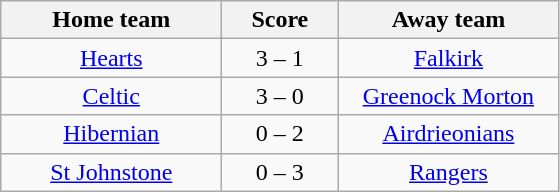<table class="wikitable" style="text-align: center">
<tr>
<th width=140>Home team</th>
<th width=70>Score</th>
<th width=140>Away team</th>
</tr>
<tr>
<td><a href='#'>Hearts</a></td>
<td>3 – 1</td>
<td><a href='#'>Falkirk</a></td>
</tr>
<tr>
<td><a href='#'>Celtic</a></td>
<td>3 – 0</td>
<td><a href='#'>Greenock Morton</a></td>
</tr>
<tr>
<td><a href='#'>Hibernian</a></td>
<td>0 – 2</td>
<td><a href='#'>Airdrieonians</a></td>
</tr>
<tr>
<td><a href='#'>St Johnstone</a></td>
<td>0 – 3</td>
<td><a href='#'>Rangers</a></td>
</tr>
</table>
